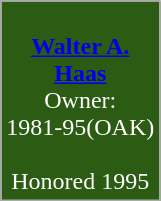<table class="wikitable" style="font-style:bold; font-size:100%; border:3px; color:#FFFFFF;" cellpadding="2">
<tr align="center" bgcolor="#2c5b14">
<td><br><strong><a href='#'><span>Walter A.<br>Haas</span></a></strong><br>Owner:<br> 1981-95(OAK)<br><br><span>Honored 1995</span></td>
</tr>
<tr>
</tr>
</table>
